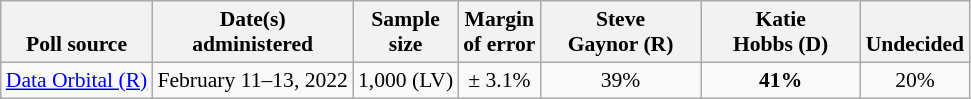<table class="wikitable" style="font-size:90%;text-align:center;">
<tr valign=bottom>
<th>Poll source</th>
<th>Date(s)<br>administered</th>
<th>Sample<br>size</th>
<th>Margin<br>of error</th>
<th style="width:100px;">Steve<br>Gaynor (R)</th>
<th style="width:100px;">Katie<br>Hobbs (D)</th>
<th>Undecided</th>
</tr>
<tr>
<td style="text-align:left;"><a href='#'>Data Orbital (R)</a></td>
<td>February 11–13, 2022</td>
<td>1,000 (LV)</td>
<td>± 3.1%</td>
<td>39%</td>
<td><strong>41%</strong></td>
<td>20%</td>
</tr>
</table>
